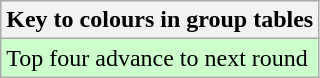<table class="wikitable" border="1">
<tr>
<th>Key to colours in group tables</th>
</tr>
<tr style="background:#cfc;">
<td>Top four advance to next round</td>
</tr>
</table>
